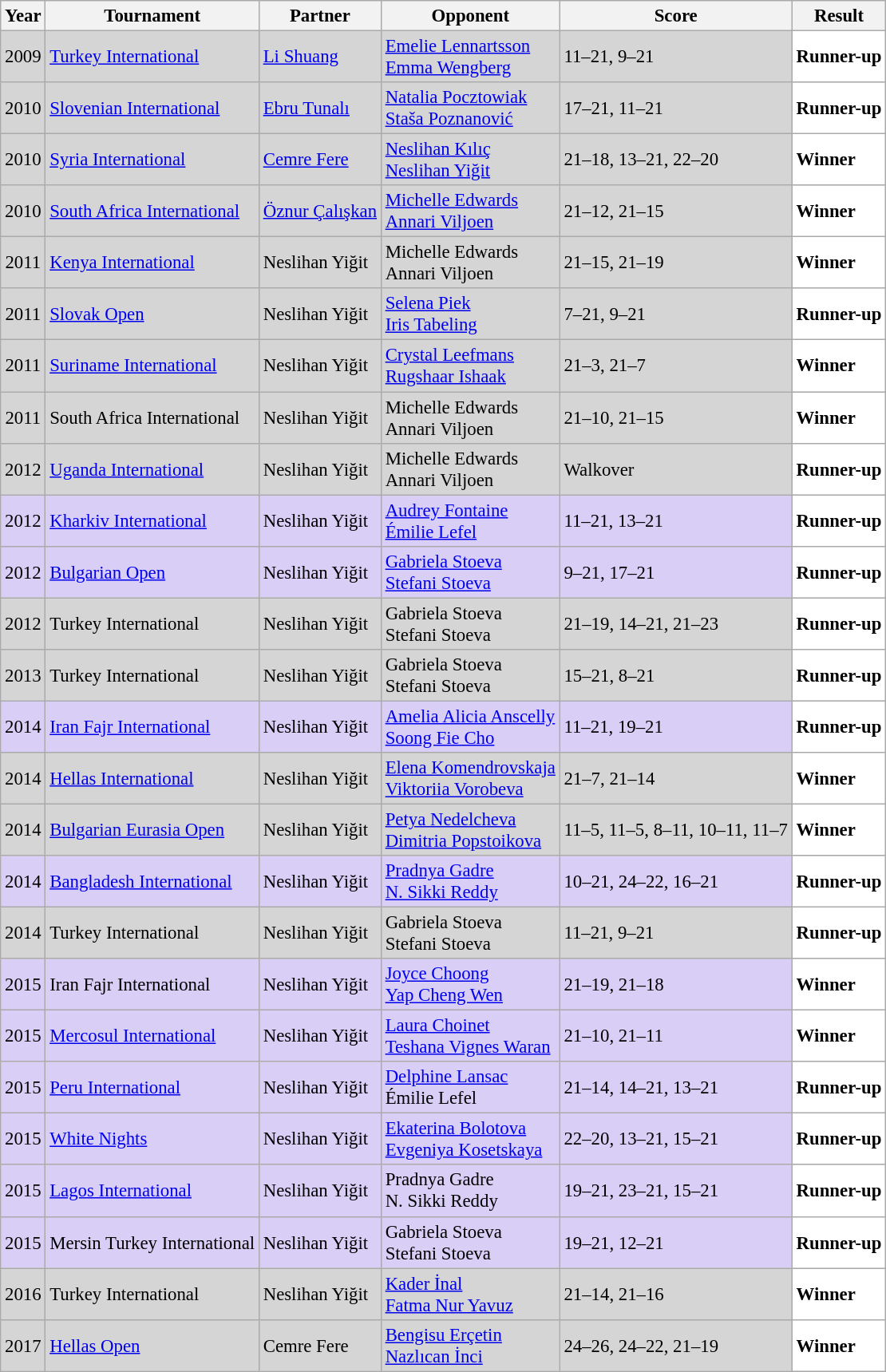<table class="sortable wikitable" style="font-size:95%">
<tr>
<th>Year</th>
<th>Tournament</th>
<th>Partner</th>
<th>Opponent</th>
<th>Score</th>
<th>Result</th>
</tr>
<tr style="background:#D5D5D5">
<td align="center">2009</td>
<td align="left"><a href='#'>Turkey International</a></td>
<td align="left"> <a href='#'>Li Shuang</a></td>
<td align="left"> <a href='#'>Emelie Lennartsson</a><br> <a href='#'>Emma Wengberg</a></td>
<td align="left">11–21, 9–21</td>
<td style="text-align:left; background:white"> <strong>Runner-up</strong></td>
</tr>
<tr style="background:#D5D5D5">
<td align="center">2010</td>
<td align="left"><a href='#'>Slovenian International</a></td>
<td align="left"> <a href='#'>Ebru Tunalı</a></td>
<td align="left"> <a href='#'>Natalia Pocztowiak</a><br> <a href='#'>Staša Poznanović</a></td>
<td align="left">17–21, 11–21</td>
<td style="text-align:left; background:white"> <strong>Runner-up</strong></td>
</tr>
<tr style="background:#D5D5D5">
<td align="center">2010</td>
<td align="left"><a href='#'>Syria International</a></td>
<td align="left"> <a href='#'>Cemre Fere</a></td>
<td align="left"> <a href='#'>Neslihan Kılıç</a><br> <a href='#'>Neslihan Yiğit</a></td>
<td align="left">21–18, 13–21, 22–20</td>
<td style="text-align:left; background:white"> <strong>Winner</strong></td>
</tr>
<tr style="background:#D5D5D5">
<td align="center">2010</td>
<td align="left"><a href='#'>South Africa International</a></td>
<td align="left"> <a href='#'>Öznur Çalışkan</a></td>
<td align="left"> <a href='#'>Michelle Edwards</a><br> <a href='#'>Annari Viljoen</a></td>
<td align="left">21–12, 21–15</td>
<td style="text-align:left; background:white"> <strong>Winner</strong></td>
</tr>
<tr style="background:#D5D5D5">
<td align="center">2011</td>
<td align="left"><a href='#'>Kenya International</a></td>
<td align="left"> Neslihan Yiğit</td>
<td align="left"> Michelle Edwards<br> Annari Viljoen</td>
<td align="left">21–15, 21–19</td>
<td style="text-align:left; background:white"> <strong>Winner</strong></td>
</tr>
<tr style="background:#D5D5D5">
<td align="center">2011</td>
<td align="left"><a href='#'>Slovak Open</a></td>
<td align="left"> Neslihan Yiğit</td>
<td align="left"> <a href='#'>Selena Piek</a><br> <a href='#'>Iris Tabeling</a></td>
<td align="left">7–21, 9–21</td>
<td style="text-align:left; background:white"> <strong>Runner-up</strong></td>
</tr>
<tr style="background:#D5D5D5">
<td align="center">2011</td>
<td align="left"><a href='#'>Suriname International</a></td>
<td align="left"> Neslihan Yiğit</td>
<td align="left"> <a href='#'>Crystal Leefmans</a><br> <a href='#'>Rugshaar Ishaak</a></td>
<td align="left">21–3, 21–7</td>
<td style="text-align:left; background:white"> <strong>Winner</strong></td>
</tr>
<tr style="background:#D5D5D5">
<td align="center">2011</td>
<td align="left">South Africa International</td>
<td align="left"> Neslihan Yiğit</td>
<td align="left"> Michelle Edwards<br> Annari Viljoen</td>
<td align="left">21–10, 21–15</td>
<td style="text-align:left; background:white"> <strong>Winner</strong></td>
</tr>
<tr style="background:#D5D5D5">
<td align="center">2012</td>
<td align="left"><a href='#'>Uganda International</a></td>
<td align="left"> Neslihan Yiğit</td>
<td align="left"> Michelle Edwards<br> Annari Viljoen</td>
<td align="left">Walkover</td>
<td style="text-align:left; background:white"> <strong>Runner-up</strong></td>
</tr>
<tr style="background:#D8CEF6">
<td align="center">2012</td>
<td align="left"><a href='#'>Kharkiv International</a></td>
<td align="left"> Neslihan Yiğit</td>
<td align="left"> <a href='#'>Audrey Fontaine</a><br> <a href='#'>Émilie Lefel</a></td>
<td align="left">11–21, 13–21</td>
<td style="text-align:left; background:white"> <strong>Runner-up</strong></td>
</tr>
<tr style="background:#D8CEF6">
<td align="center">2012</td>
<td align="left"><a href='#'>Bulgarian Open</a></td>
<td align="left"> Neslihan Yiğit</td>
<td align="left"> <a href='#'>Gabriela Stoeva</a><br> <a href='#'>Stefani Stoeva</a></td>
<td align="left">9–21, 17–21</td>
<td style="text-align:left; background:white"> <strong>Runner-up</strong></td>
</tr>
<tr style="background:#D5D5D5">
<td align="center">2012</td>
<td align="left">Turkey International</td>
<td align="left"> Neslihan Yiğit</td>
<td align="left"> Gabriela Stoeva<br> Stefani Stoeva</td>
<td align="left">21–19, 14–21, 21–23</td>
<td style="text-align:left; background:white"> <strong>Runner-up</strong></td>
</tr>
<tr style="background:#D5D5D5">
<td align="center">2013</td>
<td align="left">Turkey International</td>
<td align="left"> Neslihan Yiğit</td>
<td align="left"> Gabriela Stoeva<br> Stefani Stoeva</td>
<td align="left">15–21, 8–21</td>
<td style="text-align:left; background:white"> <strong>Runner-up</strong></td>
</tr>
<tr style="background:#D8CEF6">
<td align="center">2014</td>
<td align="left"><a href='#'>Iran Fajr International</a></td>
<td align="left"> Neslihan Yiğit</td>
<td align="left"> <a href='#'>Amelia Alicia Anscelly</a><br> <a href='#'>Soong Fie Cho</a></td>
<td align="left">11–21, 19–21</td>
<td style="text-align:left; background:white"> <strong>Runner-up</strong></td>
</tr>
<tr style="background:#D5D5D5">
<td align="center">2014</td>
<td align="left"><a href='#'>Hellas International</a></td>
<td align="left"> Neslihan Yiğit</td>
<td align="left"> <a href='#'>Elena Komendrovskaja</a><br> <a href='#'>Viktoriia Vorobeva</a></td>
<td align="left">21–7, 21–14</td>
<td style="text-align:left; background:white"> <strong>Winner</strong></td>
</tr>
<tr style="background:#D5D5D5">
<td align="center">2014</td>
<td align="left"><a href='#'>Bulgarian Eurasia Open</a></td>
<td align="left"> Neslihan Yiğit</td>
<td align="left"> <a href='#'>Petya Nedelcheva</a><br> <a href='#'>Dimitria Popstoikova</a></td>
<td align="left">11–5, 11–5, 8–11, 10–11, 11–7</td>
<td style="text-align:left; background:white"> <strong>Winner</strong></td>
</tr>
<tr style="background:#D8CEF6">
<td align="center">2014</td>
<td align="left"><a href='#'>Bangladesh International</a></td>
<td align="left"> Neslihan Yiğit</td>
<td align="left"> <a href='#'>Pradnya Gadre</a><br> <a href='#'>N. Sikki Reddy</a></td>
<td align="left">10–21, 24–22, 16–21</td>
<td style="text-align:left; background:white"> <strong>Runner-up</strong></td>
</tr>
<tr style="background:#D5D5D5">
<td align="center">2014</td>
<td align="left">Turkey International</td>
<td align="left"> Neslihan Yiğit</td>
<td align="left"> Gabriela Stoeva<br> Stefani Stoeva</td>
<td align="left">11–21, 9–21</td>
<td style="text-align:left; background:white"> <strong>Runner-up</strong></td>
</tr>
<tr style="background:#D8CEF6">
<td align="center">2015</td>
<td align="left">Iran Fajr International</td>
<td align="left"> Neslihan Yiğit</td>
<td align="left"> <a href='#'>Joyce Choong</a><br> <a href='#'>Yap Cheng Wen</a></td>
<td align="left">21–19, 21–18</td>
<td style="text-align:left; background:white"> <strong>Winner</strong></td>
</tr>
<tr style="background:#D8CEF6">
<td align="center">2015</td>
<td align="left"><a href='#'>Mercosul International</a></td>
<td align="left"> Neslihan Yiğit</td>
<td align="left"> <a href='#'>Laura Choinet</a><br> <a href='#'>Teshana Vignes Waran</a></td>
<td align="left">21–10, 21–11</td>
<td style="text-align:left; background:white"> <strong>Winner</strong></td>
</tr>
<tr style="background:#D8CEF6">
<td align="center">2015</td>
<td align="left"><a href='#'>Peru International</a></td>
<td align="left"> Neslihan Yiğit</td>
<td align="left"> <a href='#'>Delphine Lansac</a><br> Émilie Lefel</td>
<td align="left">21–14, 14–21, 13–21</td>
<td style="text-align:left; background:white"> <strong>Runner-up</strong></td>
</tr>
<tr style="background:#D8CEF6">
<td align="center">2015</td>
<td align="left"><a href='#'>White Nights</a></td>
<td align="left"> Neslihan Yiğit</td>
<td align="left"> <a href='#'>Ekaterina Bolotova</a><br> <a href='#'>Evgeniya Kosetskaya</a></td>
<td align="left">22–20, 13–21, 15–21</td>
<td style="text-align:left; background:white"> <strong>Runner-up</strong></td>
</tr>
<tr style="background:#D8CEF6">
<td align="center">2015</td>
<td align="left"><a href='#'>Lagos International</a></td>
<td align="left"> Neslihan Yiğit</td>
<td align="left"> Pradnya Gadre<br> N. Sikki Reddy</td>
<td align="left">19–21, 23–21, 15–21</td>
<td style="text-align:left; background:white"> <strong>Runner-up</strong></td>
</tr>
<tr style="background:#D8CEF6">
<td align="center">2015</td>
<td align="left">Mersin Turkey International</td>
<td align="left"> Neslihan Yiğit</td>
<td align="left"> Gabriela Stoeva<br> Stefani Stoeva</td>
<td align="left">19–21, 12–21</td>
<td style="text-align:left; background:white"> <strong>Runner-up</strong></td>
</tr>
<tr style="background:#D5D5D5">
<td align="center">2016</td>
<td align="left">Turkey International</td>
<td align="left"> Neslihan Yiğit</td>
<td align="left"> <a href='#'>Kader İnal</a><br> <a href='#'>Fatma Nur Yavuz</a></td>
<td align="left">21–14, 21–16</td>
<td style="text-align:left; background:white"> <strong>Winner</strong></td>
</tr>
<tr style="background:#D5D5D5">
<td align="center">2017</td>
<td align="left"><a href='#'>Hellas Open</a></td>
<td align="left"> Cemre Fere</td>
<td align="left"> <a href='#'>Bengisu Erçetin</a><br> <a href='#'>Nazlıcan İnci</a></td>
<td align="left">24–26, 24–22, 21–19</td>
<td style="text-align:left; background:white"> <strong>Winner</strong></td>
</tr>
</table>
